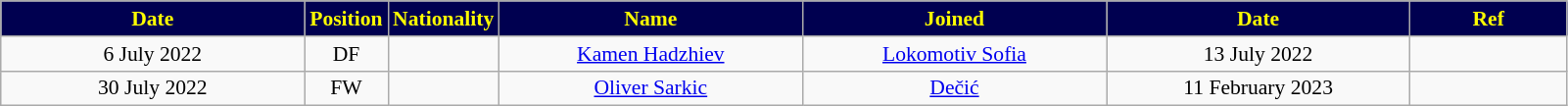<table class="wikitable" style="text-align:center; font-size:90%">
<tr>
<th style="background:#000050; color:yellow; width:200px;">Date</th>
<th style="background:#000050; color:yellow; width:50px;">Position</th>
<th style="background:#000050; color:yellow; width:50px;">Nationality</th>
<th style="background:#000050; color:yellow; width:200px;">Name</th>
<th style="background:#000050; color:yellow; width:200px;">Joined</th>
<th style="background:#000050; color:yellow; width:200px;">Date</th>
<th style="background:#000050; color:yellow; width:100px;">Ref</th>
</tr>
<tr>
<td>6 July 2022</td>
<td>DF</td>
<td></td>
<td><a href='#'>Kamen Hadzhiev</a></td>
<td><a href='#'>Lokomotiv Sofia</a></td>
<td>13 July 2022</td>
<td></td>
</tr>
<tr>
<td>30 July 2022</td>
<td>FW</td>
<td></td>
<td><a href='#'>Oliver Sarkic</a></td>
<td><a href='#'>Dečić</a></td>
<td>11 February 2023</td>
<td></td>
</tr>
</table>
